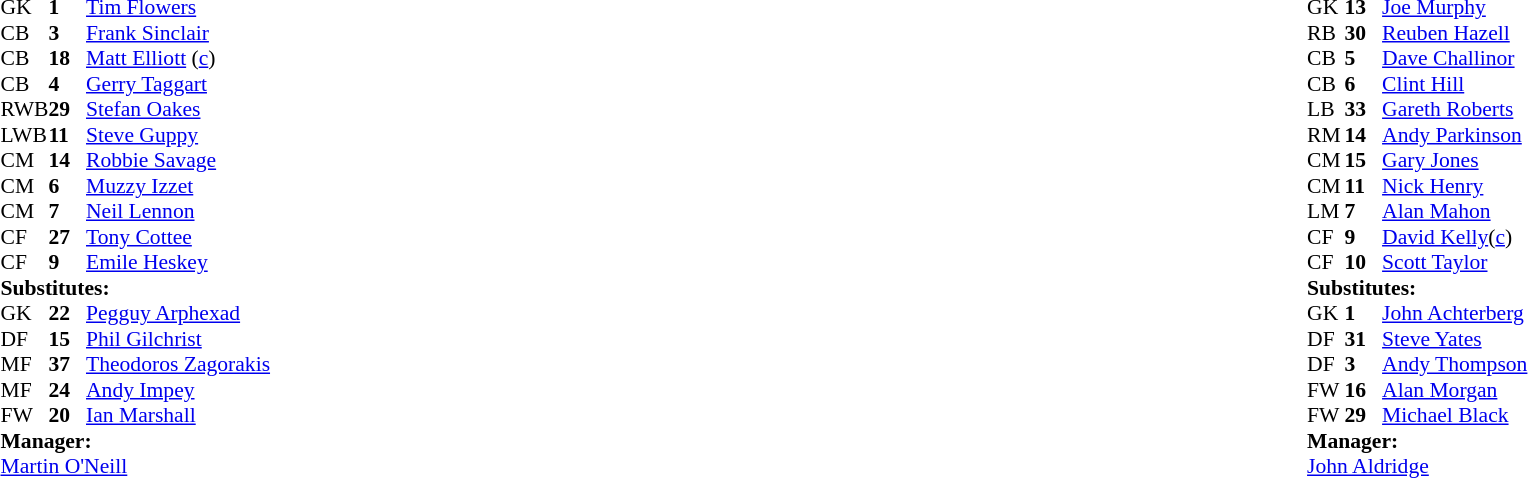<table width="100%">
<tr>
<td valign="top" width="50%"><br><table style="font-size: 90%" cellspacing="0" cellpadding="0">
<tr>
<td colspan="4"></td>
</tr>
<tr>
<th width="25"></th>
<th width="25"></th>
</tr>
<tr>
<td>GK</td>
<td><strong>1</strong></td>
<td> <a href='#'>Tim Flowers</a></td>
</tr>
<tr>
<td>CB</td>
<td><strong>3</strong></td>
<td> <a href='#'>Frank Sinclair</a></td>
</tr>
<tr>
<td>CB</td>
<td><strong>18</strong></td>
<td> <a href='#'>Matt Elliott</a> (<a href='#'>c</a>)</td>
</tr>
<tr>
<td>CB</td>
<td><strong>4</strong></td>
<td> <a href='#'>Gerry Taggart</a></td>
</tr>
<tr>
<td>RWB</td>
<td><strong>29</strong></td>
<td> <a href='#'>Stefan Oakes</a></td>
<td></td>
<td></td>
</tr>
<tr>
<td>LWB</td>
<td><strong>11</strong></td>
<td> <a href='#'>Steve Guppy</a></td>
</tr>
<tr>
<td>CM</td>
<td><strong>14</strong></td>
<td> <a href='#'>Robbie Savage</a></td>
<td></td>
</tr>
<tr>
<td>CM</td>
<td><strong>6</strong></td>
<td> <a href='#'>Muzzy Izzet</a></td>
</tr>
<tr>
<td>CM</td>
<td><strong>7</strong></td>
<td> <a href='#'>Neil Lennon</a></td>
</tr>
<tr>
<td>CF</td>
<td><strong>27</strong></td>
<td> <a href='#'>Tony Cottee</a></td>
<td></td>
<td></td>
</tr>
<tr>
<td>CF</td>
<td><strong>9</strong></td>
<td> <a href='#'>Emile Heskey</a></td>
</tr>
<tr>
<td colspan=4><strong>Substitutes:</strong></td>
</tr>
<tr>
<td>GK</td>
<td><strong>22</strong></td>
<td> <a href='#'>Pegguy Arphexad</a></td>
</tr>
<tr>
<td>DF</td>
<td><strong>15</strong></td>
<td> <a href='#'>Phil Gilchrist</a></td>
</tr>
<tr>
<td>MF</td>
<td><strong>37</strong></td>
<td> <a href='#'>Theodoros Zagorakis</a></td>
</tr>
<tr>
<td>MF</td>
<td><strong>24</strong></td>
<td> <a href='#'>Andy Impey</a></td>
<td></td>
<td></td>
</tr>
<tr>
<td>FW</td>
<td><strong>20</strong></td>
<td> <a href='#'>Ian Marshall</a></td>
<td></td>
<td></td>
</tr>
<tr>
<td colspan=4><strong>Manager:</strong></td>
</tr>
<tr>
<td colspan="4"> <a href='#'>Martin O'Neill</a></td>
</tr>
</table>
</td>
<td valign="top" width="50%"><br><table style="font-size: 90%" cellspacing="0" cellpadding="0" align=center>
<tr>
<td colspan="4"></td>
</tr>
<tr>
<th width="25"></th>
<th width="25"></th>
</tr>
<tr>
<td>GK</td>
<td><strong>13</strong></td>
<td> <a href='#'>Joe Murphy</a></td>
</tr>
<tr>
<td>RB</td>
<td><strong>30</strong></td>
<td> <a href='#'>Reuben Hazell</a></td>
</tr>
<tr>
<td>CB</td>
<td><strong>5</strong></td>
<td> <a href='#'>Dave Challinor</a></td>
<td></td>
</tr>
<tr>
<td>CB</td>
<td><strong>6</strong></td>
<td> <a href='#'>Clint Hill</a></td>
<td></td>
</tr>
<tr>
<td>LB</td>
<td><strong>33</strong></td>
<td> <a href='#'>Gareth Roberts</a></td>
</tr>
<tr>
<td>RM</td>
<td><strong>14</strong></td>
<td> <a href='#'>Andy Parkinson</a></td>
<td></td>
<td></td>
</tr>
<tr>
<td>CM</td>
<td><strong>15</strong></td>
<td> <a href='#'>Gary Jones</a></td>
</tr>
<tr>
<td>CM</td>
<td><strong>11</strong></td>
<td> <a href='#'>Nick Henry</a></td>
</tr>
<tr>
<td>LM</td>
<td><strong>7</strong></td>
<td> <a href='#'>Alan Mahon</a></td>
</tr>
<tr>
<td>CF</td>
<td><strong>9</strong></td>
<td> <a href='#'>David Kelly</a>(<a href='#'>c</a>)</td>
</tr>
<tr>
<td>CF</td>
<td><strong>10</strong></td>
<td> <a href='#'>Scott Taylor</a></td>
</tr>
<tr>
<td colspan=4><strong>Substitutes:</strong></td>
</tr>
<tr>
<td>GK</td>
<td><strong>1</strong></td>
<td> <a href='#'>John Achterberg</a></td>
</tr>
<tr>
<td>DF</td>
<td><strong>31</strong></td>
<td> <a href='#'>Steve Yates</a></td>
<td></td>
<td></td>
</tr>
<tr>
<td>DF</td>
<td><strong>3</strong></td>
<td> <a href='#'>Andy Thompson</a></td>
</tr>
<tr>
<td>FW</td>
<td><strong>16</strong></td>
<td> <a href='#'>Alan Morgan</a></td>
</tr>
<tr>
<td>FW</td>
<td><strong>29</strong></td>
<td> <a href='#'>Michael Black</a></td>
</tr>
<tr>
<td colspan=4><strong>Manager:</strong></td>
</tr>
<tr>
<td colspan="4"> <a href='#'>John Aldridge</a></td>
</tr>
</table>
</td>
</tr>
</table>
